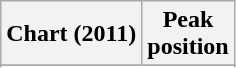<table class="wikitable sortable plainrowheaders">
<tr>
<th scope="col">Chart (2011)</th>
<th scope="col">Peak<br>position</th>
</tr>
<tr>
</tr>
<tr>
</tr>
<tr>
</tr>
<tr>
</tr>
<tr>
</tr>
</table>
